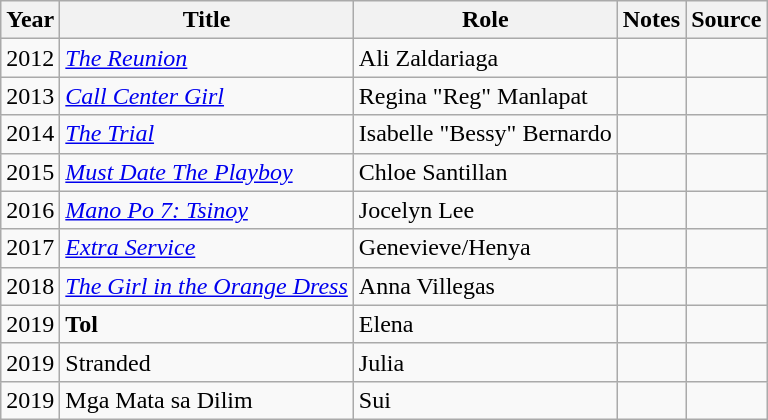<table class="wikitable sortable">
<tr>
<th>Year</th>
<th>Title</th>
<th>Role</th>
<th class="unsortable">Notes</th>
<th class="unsortable">Source</th>
</tr>
<tr>
<td>2012</td>
<td><em><a href='#'>The Reunion</a></em></td>
<td>Ali Zaldariaga</td>
<td></td>
<td></td>
</tr>
<tr>
<td>2013</td>
<td><em><a href='#'>Call Center Girl</a></em></td>
<td>Regina "Reg" Manlapat</td>
<td></td>
<td></td>
</tr>
<tr>
<td>2014</td>
<td><em><a href='#'>The Trial</a></em></td>
<td>Isabelle "Bessy" Bernardo</td>
<td></td>
<td></td>
</tr>
<tr>
<td>2015</td>
<td><em><a href='#'>Must Date The Playboy</a></em></td>
<td>Chloe Santillan</td>
<td></td>
<td></td>
</tr>
<tr>
<td>2016</td>
<td><em><a href='#'>Mano Po 7: Tsinoy</a></em></td>
<td>Jocelyn Lee</td>
<td></td>
<td></td>
</tr>
<tr>
<td>2017</td>
<td><em><a href='#'>Extra Service</a></em></td>
<td>Genevieve/Henya</td>
<td></td>
<td></td>
</tr>
<tr>
<td>2018</td>
<td><em><a href='#'>The Girl in the Orange Dress</a></em></td>
<td>Anna Villegas</td>
<td></td>
<td></td>
</tr>
<tr>
<td>2019</td>
<td><strong>Tol<em></td>
<td>Elena</td>
<td></td>
<td></td>
</tr>
<tr>
<td>2019</td>
<td></em>Stranded<em></td>
<td>Julia</td>
<td></td>
<td></td>
</tr>
<tr>
<td>2019</td>
<td></em>Mga Mata sa Dilim<em></td>
<td>Sui</td>
<td></td>
<td></td>
</tr>
</table>
